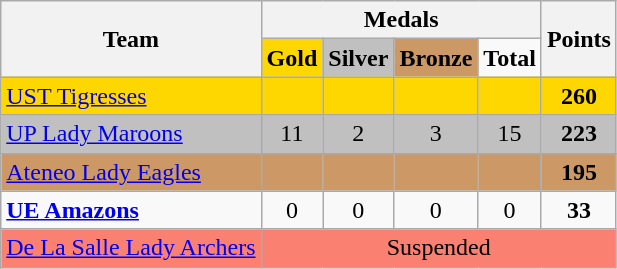<table class="wikitable">
<tr>
<th rowspan=2>Team</th>
<th colspan=4>Medals</th>
<th rowspan=2>Points</th>
</tr>
<tr>
<td align=center bgcolor="gold"><strong> Gold  </strong></td>
<td align=center bgcolor="silver"><strong>Silver</strong></td>
<td align=center bgcolor="CC9966"><strong>Bronze</strong></td>
<td align=center><strong>Total</strong></td>
</tr>
<tr bgcolor="gold">
<td> <a href='#'>UST Tigresses</a></td>
<td align=center></td>
<td align=center></td>
<td align=center></td>
<td align=center></td>
<td align=center><strong>260</strong></td>
</tr>
<tr bgcolor="silver">
<td> <a href='#'>UP Lady Maroons</a></td>
<td align=center>11</td>
<td align=center>2</td>
<td align=center>3</td>
<td align=center>15</td>
<td align=center><strong>223</strong></td>
</tr>
<tr bgcolor="CC9966">
<td> <a href='#'>Ateneo Lady Eagles</a></td>
<td align=center></td>
<td align=center></td>
<td align=center></td>
<td align=center></td>
<td align=center><strong>195</strong></td>
</tr>
<tr>
<td> <strong><a href='#'>UE Amazons</a></strong></td>
<td align=center>0</td>
<td align=center>0</td>
<td align=center>0</td>
<td align=center>0</td>
<td align=center><strong>33</strong></td>
</tr>
<tr bgcolor=salmon>
<td> <a href='#'>De La Salle Lady Archers</a></td>
<td align=center colspan=5>Suspended</td>
</tr>
</table>
